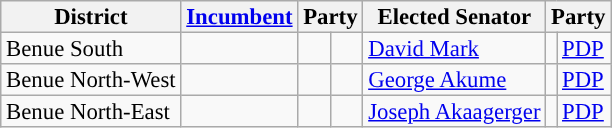<table class="sortable wikitable" style="font-size:95%;line-height:14px;">
<tr>
<th class="unsortable">District</th>
<th class="unsortable"><a href='#'>Incumbent</a></th>
<th colspan="2">Party</th>
<th class="unsortable">Elected Senator</th>
<th colspan="2">Party</th>
</tr>
<tr>
<td>Benue South</td>
<td></td>
<td></td>
<td></td>
<td><a href='#'>David Mark</a></td>
<td style="background:"></td>
<td><a href='#'>PDP</a></td>
</tr>
<tr>
<td>Benue North-West</td>
<td></td>
<td></td>
<td></td>
<td><a href='#'>George Akume</a></td>
<td style="background:"></td>
<td><a href='#'>PDP</a></td>
</tr>
<tr>
<td>Benue North-East</td>
<td></td>
<td></td>
<td></td>
<td><a href='#'>Joseph Akaagerger</a></td>
<td style="background:"></td>
<td><a href='#'>PDP</a></td>
</tr>
</table>
